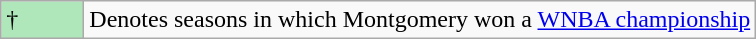<table class="wikitable">
<tr>
<td style="background:#afe6ba; width:3em;">†</td>
<td>Denotes seasons in which Montgomery won a <a href='#'>WNBA championship</a></td>
</tr>
</table>
